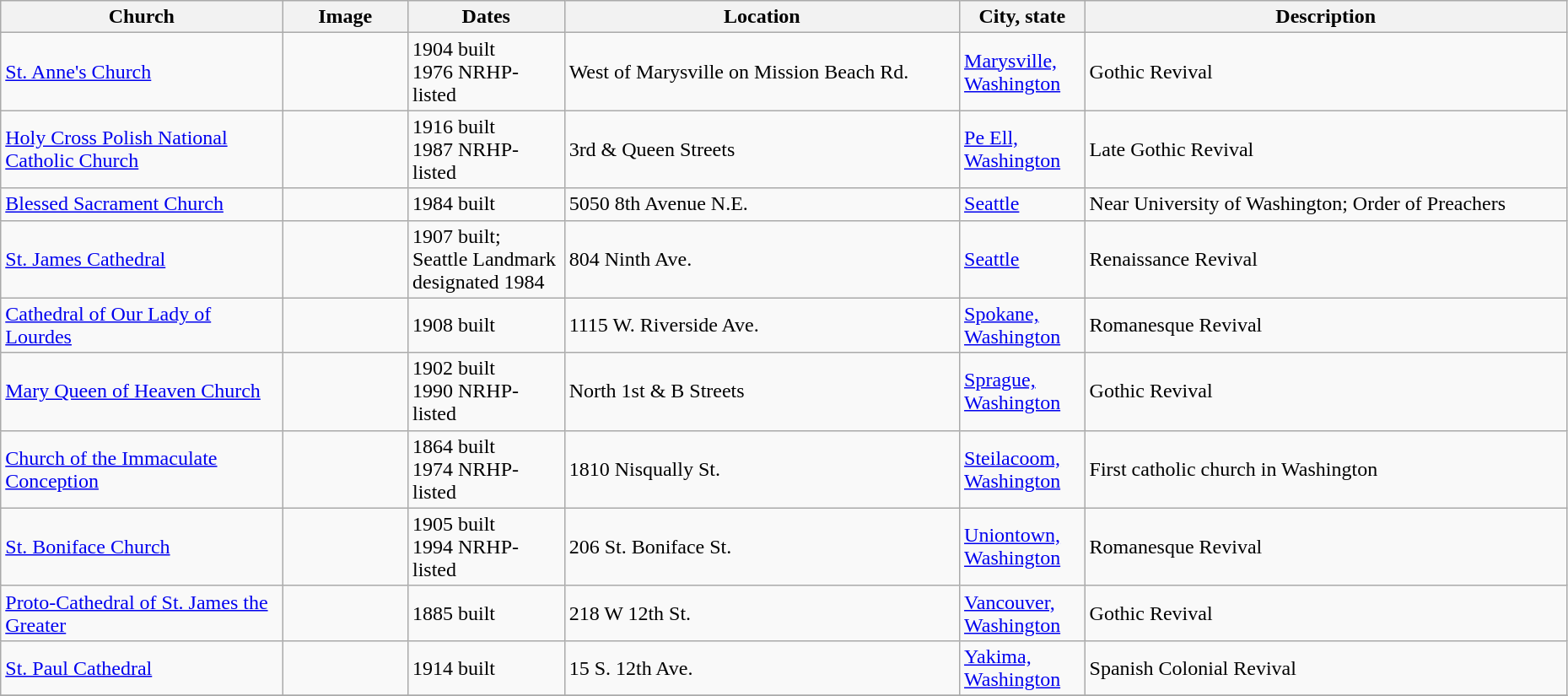<table class="wikitable sortable" style="width:98%">
<tr>
<th width = 18%><strong>Church</strong></th>
<th width = 8% class="unsortable"><strong>Image</strong></th>
<th width = 10%><strong>Dates</strong></th>
<th><strong>Location</strong></th>
<th width = 8%><strong>City, state</strong></th>
<th class="unsortable"><strong>Description</strong></th>
</tr>
<tr>
<td><a href='#'>St. Anne's Church</a></td>
<td></td>
<td>1904 built<br>1976 NRHP-listed</td>
<td>West of Marysville on Mission Beach Rd.<br><small></small></td>
<td><a href='#'>Marysville, Washington</a></td>
<td>Gothic Revival</td>
</tr>
<tr>
<td><a href='#'>Holy Cross Polish National Catholic Church</a></td>
<td></td>
<td>1916 built<br>1987 NRHP-listed</td>
<td>3rd & Queen Streets<br><small></small></td>
<td><a href='#'>Pe Ell, Washington</a></td>
<td>Late Gothic Revival</td>
</tr>
<tr>
<td><a href='#'>Blessed Sacrament Church</a></td>
<td></td>
<td>1984 built</td>
<td>5050 8th Avenue N.E.<br><small></small></td>
<td><a href='#'>Seattle</a></td>
<td>Near University of Washington; Order of Preachers</td>
</tr>
<tr>
<td><a href='#'>St. James Cathedral</a></td>
<td></td>
<td>1907 built; Seattle Landmark designated 1984</td>
<td>804 Ninth Ave.<br><small></small></td>
<td><a href='#'>Seattle</a></td>
<td>Renaissance Revival</td>
</tr>
<tr>
<td><a href='#'>Cathedral of Our Lady of Lourdes</a></td>
<td></td>
<td>1908 built</td>
<td>1115 W. Riverside Ave.<br><small></small></td>
<td><a href='#'>Spokane, Washington</a></td>
<td>Romanesque Revival</td>
</tr>
<tr>
<td><a href='#'>Mary Queen of Heaven Church</a></td>
<td></td>
<td>1902 built<br>1990 NRHP-listed</td>
<td>North 1st & B Streets<br><small></small></td>
<td><a href='#'>Sprague, Washington</a></td>
<td>Gothic Revival</td>
</tr>
<tr>
<td><a href='#'>Church of the Immaculate Conception</a></td>
<td></td>
<td>1864 built<br>1974 NRHP-listed</td>
<td>1810 Nisqually St.<br><small></small></td>
<td><a href='#'>Steilacoom, Washington</a></td>
<td>First catholic church in Washington</td>
</tr>
<tr>
<td><a href='#'>St. Boniface Church</a></td>
<td></td>
<td>1905 built<br>1994 NRHP-listed</td>
<td>206 St. Boniface St.<br><small></small></td>
<td><a href='#'>Uniontown, Washington</a></td>
<td>Romanesque Revival</td>
</tr>
<tr>
<td><a href='#'>Proto-Cathedral of St. James the Greater</a></td>
<td></td>
<td>1885 built</td>
<td>218 W 12th St.<br><small></small></td>
<td><a href='#'>Vancouver, Washington</a></td>
<td>Gothic Revival</td>
</tr>
<tr>
<td><a href='#'>St. Paul Cathedral</a></td>
<td></td>
<td>1914 built</td>
<td>15 S. 12th Ave.<br><small></small></td>
<td><a href='#'>Yakima, Washington</a></td>
<td>Spanish Colonial Revival</td>
</tr>
<tr>
</tr>
</table>
